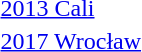<table>
<tr>
<td><a href='#'>2013 Cali</a></td>
<td></td>
<td></td>
<td></td>
</tr>
<tr>
<td><a href='#'>2017 Wrocław</a></td>
<td></td>
<td></td>
<td></td>
</tr>
</table>
